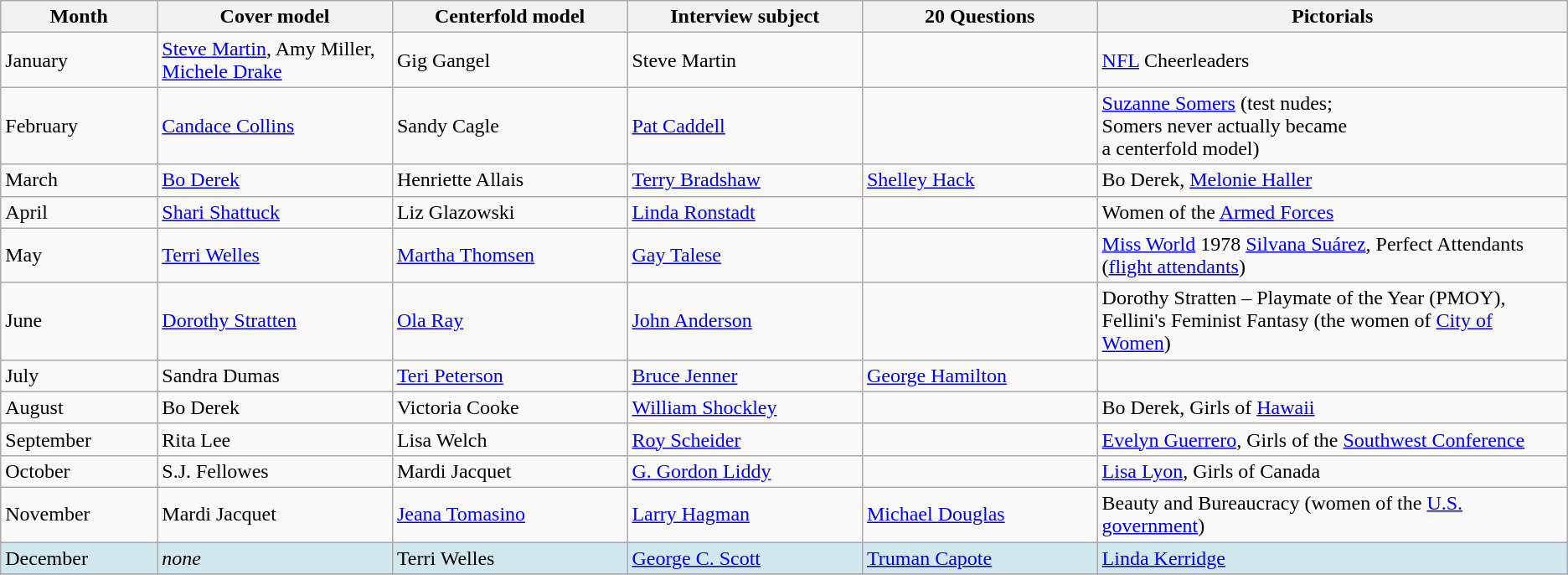<table class="wikitable">
<tr>
<th width="10%">Month</th>
<th width="15%">Cover model</th>
<th width="15%">Centerfold model</th>
<th width="15%">Interview subject</th>
<th width="15%">20 Questions</th>
<th width="30%">Pictorials</th>
</tr>
<tr>
<td>January</td>
<td><a href='#'>Steve Martin</a>, Amy Miller, <a href='#'>Michele Drake</a></td>
<td>Gig Gangel</td>
<td>Steve Martin</td>
<td></td>
<td><a href='#'>NFL</a> Cheerleaders</td>
</tr>
<tr>
<td>February</td>
<td><a href='#'>Candace Collins</a></td>
<td>Sandy Cagle</td>
<td><a href='#'>Pat Caddell</a></td>
<td></td>
<td><a href='#'>Suzanne Somers</a> (test nudes; <br>Somers never actually became <br>a centerfold model)</td>
</tr>
<tr>
<td>March</td>
<td><a href='#'>Bo Derek</a></td>
<td>Henriette Allais</td>
<td><a href='#'>Terry Bradshaw</a></td>
<td><a href='#'>Shelley Hack</a></td>
<td>Bo Derek, <a href='#'>Melonie Haller</a></td>
</tr>
<tr>
<td>April</td>
<td><a href='#'>Shari Shattuck</a></td>
<td>Liz Glazowski</td>
<td><a href='#'>Linda Ronstadt</a></td>
<td></td>
<td>Women of the <a href='#'>Armed Forces</a></td>
</tr>
<tr>
<td>May</td>
<td><a href='#'>Terri Welles</a></td>
<td><a href='#'>Martha Thomsen</a></td>
<td><a href='#'>Gay Talese</a></td>
<td></td>
<td><a href='#'>Miss World</a> 1978 <a href='#'>Silvana Suárez</a>, Perfect Attendants (<a href='#'>flight attendants</a>)</td>
</tr>
<tr>
<td>June</td>
<td><a href='#'>Dorothy Stratten</a></td>
<td><a href='#'>Ola Ray</a></td>
<td><a href='#'>John Anderson</a></td>
<td></td>
<td>Dorothy Stratten – Playmate of the Year (PMOY), Fellini's Feminist Fantasy (the women of <a href='#'>City of Women</a>)</td>
</tr>
<tr>
<td>July</td>
<td>Sandra Dumas</td>
<td><a href='#'>Teri Peterson</a></td>
<td><a href='#'>Bruce Jenner</a></td>
<td><a href='#'>George Hamilton</a></td>
<td></td>
</tr>
<tr>
<td>August</td>
<td>Bo Derek</td>
<td>Victoria Cooke</td>
<td><a href='#'>William Shockley</a></td>
<td></td>
<td>Bo Derek, Girls of <a href='#'>Hawaii</a></td>
</tr>
<tr>
<td>September</td>
<td>Rita Lee</td>
<td>Lisa Welch</td>
<td><a href='#'>Roy Scheider</a></td>
<td></td>
<td><a href='#'>Evelyn Guerrero</a>, Girls of the <a href='#'>Southwest Conference</a></td>
</tr>
<tr>
<td>October</td>
<td>S.J. Fellowes</td>
<td>Mardi Jacquet</td>
<td><a href='#'>G. Gordon Liddy</a></td>
<td></td>
<td><a href='#'>Lisa Lyon</a>, Girls of Canada</td>
</tr>
<tr>
<td>November</td>
<td>Mardi Jacquet</td>
<td><a href='#'>Jeana Tomasino</a></td>
<td><a href='#'>Larry Hagman</a></td>
<td><a href='#'>Michael Douglas</a></td>
<td>Beauty and Bureaucracy (women of the <a href='#'>U.S. government</a>)</td>
</tr>
<tr style="background:#D1E8EF;">
<td>December</td>
<td><em>none</em></td>
<td>Terri Welles</td>
<td><a href='#'>George C. Scott</a></td>
<td><a href='#'>Truman Capote</a></td>
<td><a href='#'>Linda Kerridge</a></td>
</tr>
<tr>
</tr>
</table>
